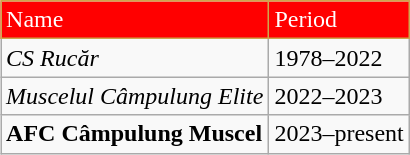<table class="wikitable" style="text-align: left" align="right">
<tr>
<td style="background:#FF0000;color:#FFFFFF;border:1px solid #cfa64d">Name</td>
<td style="background:#FF0000;color:#FFFFFF;border:1px solid #cfa64d">Period</td>
</tr>
<tr>
<td align=left><em>CS Rucăr</em></td>
<td>1978–2022</td>
</tr>
<tr>
<td align=left><em>Muscelul Câmpulung Elite</em></td>
<td>2022–2023</td>
</tr>
<tr>
<td align=left><strong>AFC Câmpulung Muscel</strong></td>
<td>2023–present</td>
</tr>
</table>
